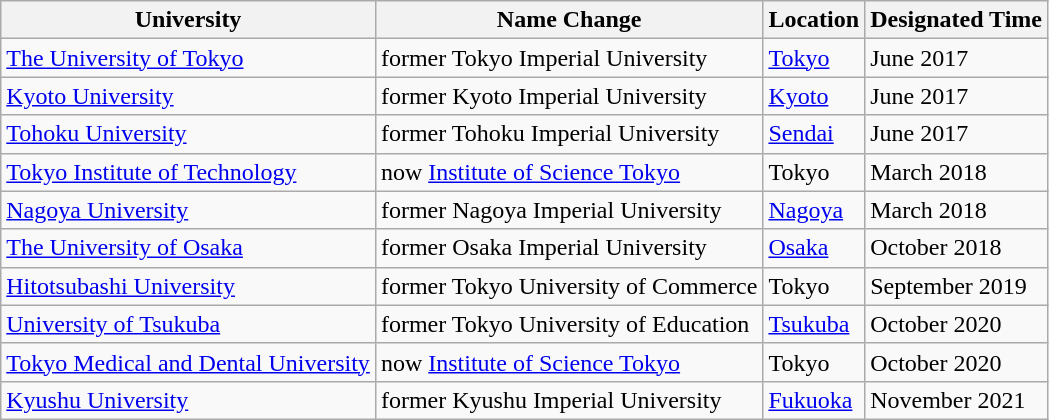<table class="wikitable">
<tr>
<th>University</th>
<th>Name Change</th>
<th>Location</th>
<th>Designated Time</th>
</tr>
<tr>
<td><a href='#'>The University of Tokyo</a></td>
<td>former Tokyo Imperial University</td>
<td><a href='#'>Tokyo</a></td>
<td>June 2017</td>
</tr>
<tr>
<td><a href='#'>Kyoto University</a></td>
<td>former Kyoto Imperial University</td>
<td><a href='#'>Kyoto</a></td>
<td>June 2017</td>
</tr>
<tr>
<td><a href='#'>Tohoku University</a></td>
<td>former Tohoku Imperial University</td>
<td><a href='#'>Sendai</a></td>
<td>June 2017</td>
</tr>
<tr>
<td><a href='#'>Tokyo Institute of Technology</a></td>
<td>now <a href='#'>Institute of Science Tokyo</a></td>
<td>Tokyo</td>
<td>March 2018</td>
</tr>
<tr>
<td><a href='#'>Nagoya University</a></td>
<td>former Nagoya Imperial University</td>
<td><a href='#'>Nagoya</a></td>
<td>March 2018</td>
</tr>
<tr>
<td><a href='#'>The University of Osaka</a></td>
<td>former Osaka Imperial University</td>
<td><a href='#'>Osaka</a></td>
<td>October 2018</td>
</tr>
<tr>
<td><a href='#'>Hitotsubashi University</a></td>
<td>former Tokyo University of Commerce</td>
<td>Tokyo</td>
<td>September 2019</td>
</tr>
<tr>
<td><a href='#'>University of Tsukuba</a></td>
<td>former Tokyo University of Education</td>
<td><a href='#'>Tsukuba</a></td>
<td>October 2020</td>
</tr>
<tr>
<td><a href='#'>Tokyo Medical and Dental University</a></td>
<td>now <a href='#'>Institute of Science Tokyo</a></td>
<td>Tokyo</td>
<td>October 2020</td>
</tr>
<tr>
<td><a href='#'>Kyushu University</a></td>
<td>former Kyushu Imperial University</td>
<td><a href='#'>Fukuoka</a></td>
<td>November 2021</td>
</tr>
</table>
